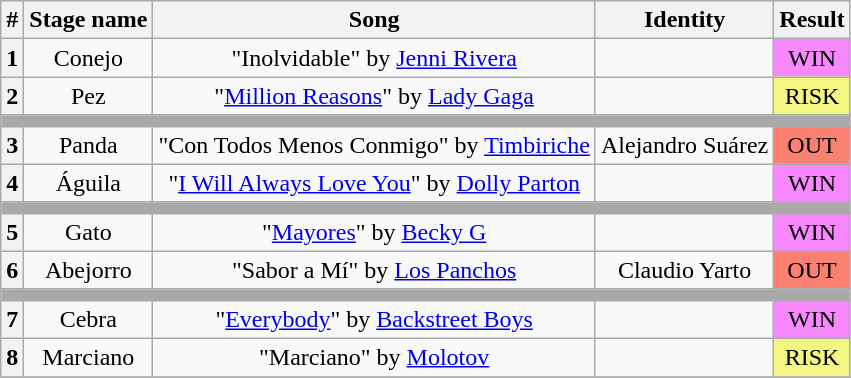<table class="wikitable plainrowheaders" style="text-align: center;">
<tr>
<th>#</th>
<th>Stage name</th>
<th>Song</th>
<th>Identity</th>
<th>Result</th>
</tr>
<tr>
<th>1</th>
<td>Conejo</td>
<td>"Inolvidable" by <a href='#'>Jenni Rivera</a></td>
<td></td>
<td bgcolor=#F888FD>WIN</td>
</tr>
<tr>
<th>2</th>
<td>Pez</td>
<td>"<a href='#'>Million Reasons</a>" by <a href='#'>Lady Gaga</a></td>
<td></td>
<td bgcolor=#F3F781>RISK</td>
</tr>
<tr>
<td colspan="5" style="background:darkgray"></td>
</tr>
<tr>
<th>3</th>
<td>Panda</td>
<td>"Con Todos Menos Conmigo" by <a href='#'>Timbiriche</a></td>
<td>Alejandro Suárez</td>
<td bgcolor=salmon>OUT</td>
</tr>
<tr>
<th>4</th>
<td>Águila</td>
<td>"<a href='#'>I Will Always Love You</a>" by <a href='#'>Dolly Parton</a></td>
<td></td>
<td bgcolor=#F888FD>WIN</td>
</tr>
<tr>
<td colspan="5" style="background:darkgray"></td>
</tr>
<tr>
<th>5</th>
<td>Gato</td>
<td>"<a href='#'>Mayores</a>" by <a href='#'>Becky G</a></td>
<td></td>
<td bgcolor=#F888FD>WIN</td>
</tr>
<tr>
<th>6</th>
<td>Abejorro</td>
<td>"Sabor a Mí" by <a href='#'>Los Panchos</a></td>
<td>Claudio Yarto</td>
<td bgcolor=salmon>OUT</td>
</tr>
<tr>
<td colspan="5" style="background:darkgray"></td>
</tr>
<tr>
<th>7</th>
<td>Cebra</td>
<td>"<a href='#'>Everybody</a>" by <a href='#'>Backstreet Boys</a></td>
<td></td>
<td bgcolor=#F888FD>WIN</td>
</tr>
<tr>
<th>8</th>
<td>Marciano</td>
<td>"Marciano" by <a href='#'>Molotov</a></td>
<td></td>
<td bgcolor=#F3F781>RISK</td>
</tr>
<tr>
</tr>
</table>
